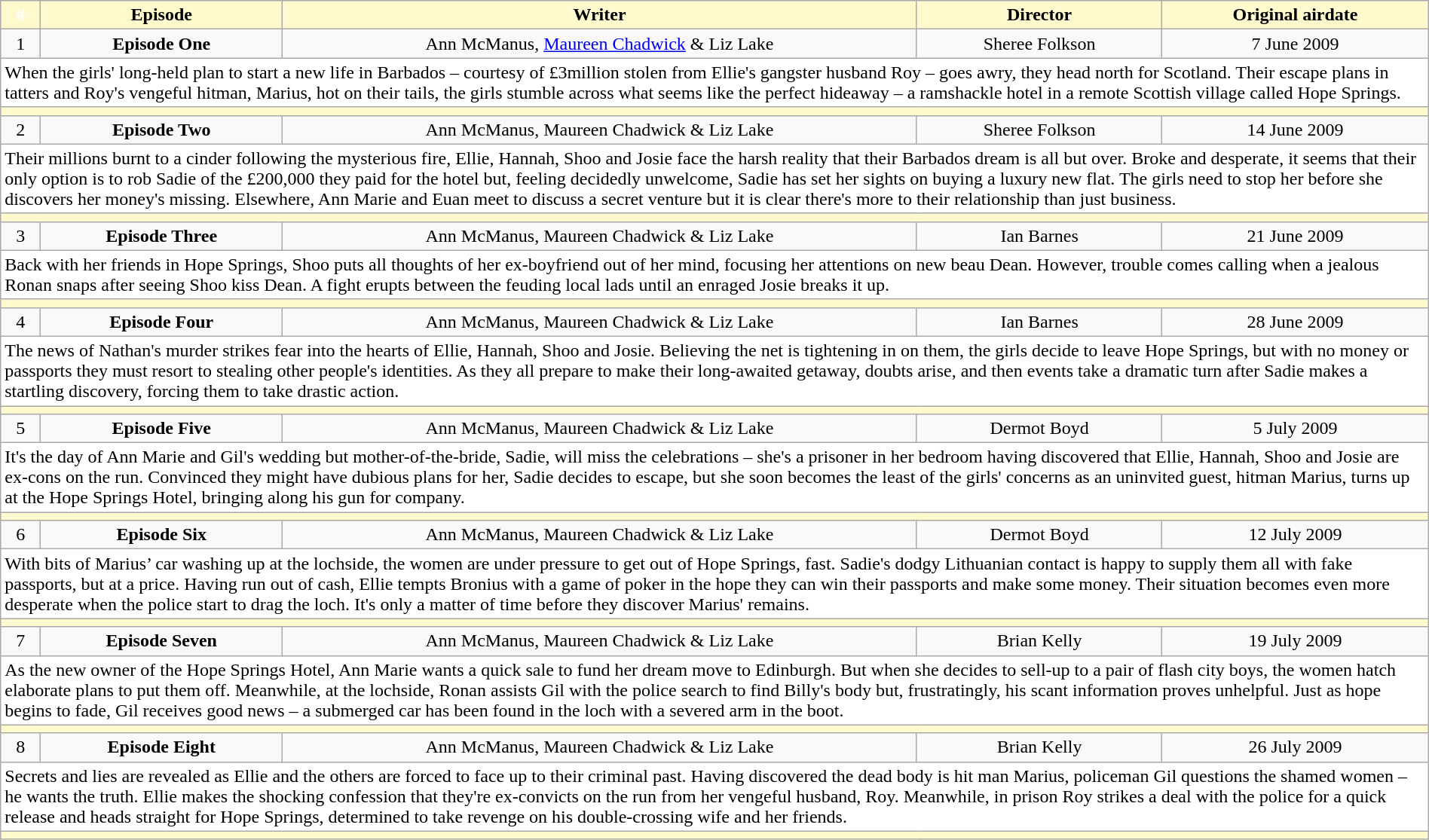<table class="wikitable" style="width:100%;">
<tr>
<th style="background-color: #FFFACD; color:white">#</th>
<th style="background: #FFFACD; color:black">Episode</th>
<th style="background: #FFFACD; color:black">Writer</th>
<th style="background: #FFFACD; color:black">Director</th>
<th style="background: #FFFACD; color:black">Original airdate</th>
</tr>
<tr>
<td align="center">1</td>
<td align="center"><strong>Episode One</strong></td>
<td align="center">Ann McManus, <a href='#'>Maureen Chadwick</a> & Liz Lake</td>
<td align="center">Sheree Folkson</td>
<td align="center">7 June 2009</td>
</tr>
<tr>
<td style="background:white" colspan="6">When the girls' long-held plan to start a new life in Barbados – courtesy of £3million stolen from Ellie's gangster husband Roy – goes awry, they head north for Scotland. Their escape plans in tatters and Roy's vengeful hitman, Marius, hot on their tails, the girls stumble across what seems like the perfect hideaway – a ramshackle hotel in a remote Scottish village called Hope Springs.</td>
</tr>
<tr style="background:#FFFACD; height:2px">
<td colspan="6"></td>
</tr>
<tr>
<td align="center">2</td>
<td align="center"><strong>Episode Two</strong></td>
<td align="center">Ann McManus, Maureen Chadwick & Liz Lake</td>
<td align="center">Sheree Folkson</td>
<td align="center">14 June 2009</td>
</tr>
<tr>
<td style="background:white" colspan="6">Their millions burnt to a cinder following the mysterious fire, Ellie, Hannah, Shoo and Josie face the harsh reality that their Barbados dream is all but over. Broke and desperate, it seems that their only option is to rob Sadie of the £200,000 they paid for the hotel but, feeling decidedly unwelcome, Sadie has set her sights on buying a luxury new flat. The girls need to stop her before she discovers her money's missing. Elsewhere, Ann Marie and Euan meet to discuss a secret venture but it is clear there's more to their relationship than just business.</td>
</tr>
<tr style="background:#FFFACD; height:2px">
<td colspan="6"></td>
</tr>
<tr>
<td align="center">3</td>
<td align="center"><strong>Episode Three</strong></td>
<td align="center">Ann McManus, Maureen Chadwick & Liz Lake</td>
<td align="center">Ian Barnes</td>
<td align="center">21 June 2009</td>
</tr>
<tr>
<td style="background:white" colspan="6">Back with her friends in Hope Springs, Shoo puts all thoughts of her ex-boyfriend out of her mind, focusing her attentions on new beau Dean. However, trouble comes calling when a jealous Ronan snaps after seeing Shoo kiss Dean. A fight erupts between the feuding local lads until an enraged Josie breaks it up.</td>
</tr>
<tr style="background:#FFFACD; height:2px">
<td colspan="6"></td>
</tr>
<tr>
<td align="center">4</td>
<td align="center"><strong>Episode Four</strong></td>
<td align="center">Ann McManus, Maureen Chadwick & Liz Lake</td>
<td align="center">Ian Barnes</td>
<td align="center">28 June 2009</td>
</tr>
<tr>
<td style="background:white" colspan="6">The news of Nathan's murder strikes fear into the hearts of Ellie, Hannah, Shoo and Josie. Believing the net is tightening in on them, the girls decide to leave Hope Springs, but with no money or passports they must resort to stealing other people's identities. As they all prepare to make their long-awaited getaway, doubts arise, and then events take a dramatic turn after Sadie makes a startling discovery, forcing them to take drastic action.</td>
</tr>
<tr style="background:#FFFACD; height:2px">
<td colspan="6"></td>
</tr>
<tr>
<td align="center">5</td>
<td align="center"><strong>Episode Five</strong></td>
<td align="center">Ann McManus, Maureen Chadwick & Liz Lake</td>
<td align="center">Dermot Boyd</td>
<td align="center">5 July 2009</td>
</tr>
<tr>
<td style="background:white" colspan="6">It's the day of Ann Marie and Gil's wedding but mother-of-the-bride, Sadie, will miss the celebrations – she's a prisoner in her bedroom having discovered that Ellie, Hannah, Shoo and Josie are ex-cons on the run. Convinced they might have dubious plans for her, Sadie decides to escape, but she soon becomes the least of the girls' concerns as an uninvited guest, hitman Marius, turns up at the Hope Springs Hotel, bringing along his gun for company.</td>
</tr>
<tr style="background:#FFFACD; height:2px">
<td colspan="6"></td>
</tr>
<tr>
<td align="center">6</td>
<td align="center"><strong>Episode Six</strong></td>
<td align="center">Ann McManus, Maureen Chadwick & Liz Lake</td>
<td align="center">Dermot Boyd</td>
<td align="center">12 July 2009</td>
</tr>
<tr>
<td style="background:white" colspan="6">With bits of Marius’ car washing up at the lochside, the women are under pressure to get out of Hope Springs, fast. Sadie's dodgy Lithuanian contact is happy to supply them all with fake passports, but at a price. Having run out of cash, Ellie tempts Bronius with a game of poker in the hope they can win their passports and make some money. Their situation becomes even more desperate when the police start to drag the loch. It's only a matter of time before they discover Marius' remains.</td>
</tr>
<tr style="background:#FFFACD; height:2px">
<td colspan="6"></td>
</tr>
<tr>
<td align="center">7</td>
<td align="center"><strong>Episode Seven</strong></td>
<td align="center">Ann McManus, Maureen Chadwick & Liz Lake</td>
<td align="center">Brian Kelly</td>
<td align="center">19 July 2009</td>
</tr>
<tr>
<td style="background:white" colspan="6">As the new owner of the Hope Springs Hotel, Ann Marie wants a quick sale to fund her dream move to Edinburgh. But when she decides to sell-up to a pair of flash city boys, the women hatch elaborate plans to put them off. Meanwhile, at the lochside, Ronan assists Gil with the police search to find Billy's body but, frustratingly, his scant information proves unhelpful. Just as hope begins to fade, Gil receives good news – a submerged car has been found in the loch with a severed arm in the boot.</td>
</tr>
<tr style="background:#FFFACD;; height:2px">
<td colspan="6"></td>
</tr>
<tr>
<td align="center">8</td>
<td align="center"><strong>Episode Eight</strong></td>
<td align="center">Ann McManus, Maureen Chadwick & Liz Lake</td>
<td align="center">Brian Kelly</td>
<td align="center">26 July 2009</td>
</tr>
<tr>
<td style="background:white" colspan="6">Secrets and lies are revealed as Ellie and the others are forced to face up to their criminal past. Having discovered the dead body is hit man Marius, policeman Gil questions the shamed women – he wants the truth. Ellie makes the shocking confession that they're ex-convicts on the run from her vengeful husband, Roy. Meanwhile, in prison Roy strikes a deal with the police for a quick release and heads straight for Hope Springs, determined to take revenge on his double-crossing wife and her friends.</td>
</tr>
<tr style="background:#FFFACD; height:2px">
<td colspan="6"></td>
</tr>
</table>
